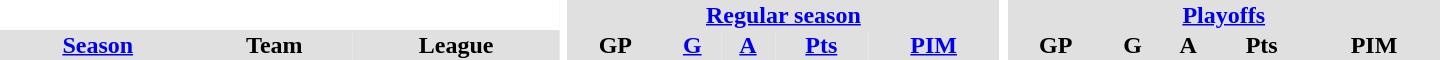<table border="0" cellpadding="1" cellspacing="0" style="text-align:center; width:60em">
<tr bgcolor="#e0e0e0">
<th colspan="3" bgcolor="#ffffff"></th>
<th rowspan="99" bgcolor="#ffffff"></th>
<th colspan="5"><a href='#'>Regular season</a></th>
<th rowspan="99" bgcolor="#ffffff"></th>
<th colspan="5"><a href='#'>Playoffs</a></th>
</tr>
<tr bgcolor="#e0e0e0">
<th><a href='#'>Season</a></th>
<th>Team</th>
<th>League</th>
<th>GP</th>
<th><a href='#'>G</a></th>
<th><a href='#'>A</a></th>
<th><a href='#'>Pts</a></th>
<th><a href='#'>PIM</a></th>
<th>GP</th>
<th>G</th>
<th>A</th>
<th>Pts</th>
<th>PIM</th>
</tr>
</table>
